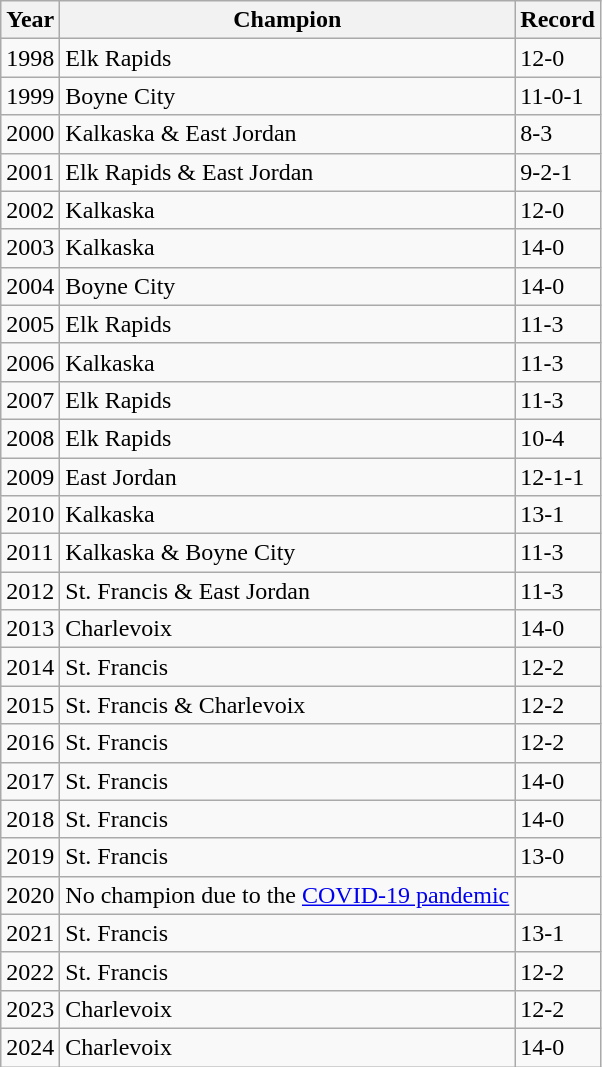<table class=wikitable>
<tr>
<th>Year</th>
<th>Champion</th>
<th>Record</th>
</tr>
<tr>
<td>1998</td>
<td>Elk Rapids</td>
<td>12-0</td>
</tr>
<tr>
<td>1999</td>
<td>Boyne City</td>
<td>11-0-1</td>
</tr>
<tr>
<td>2000</td>
<td>Kalkaska & East Jordan</td>
<td>8-3</td>
</tr>
<tr>
<td>2001</td>
<td>Elk Rapids & East Jordan</td>
<td>9-2-1</td>
</tr>
<tr>
<td>2002</td>
<td>Kalkaska</td>
<td>12-0</td>
</tr>
<tr>
<td>2003</td>
<td>Kalkaska</td>
<td>14-0</td>
</tr>
<tr>
<td>2004</td>
<td>Boyne City</td>
<td>14-0</td>
</tr>
<tr>
<td>2005</td>
<td>Elk Rapids</td>
<td>11-3</td>
</tr>
<tr>
<td>2006</td>
<td>Kalkaska</td>
<td>11-3</td>
</tr>
<tr>
<td>2007</td>
<td>Elk Rapids</td>
<td>11-3</td>
</tr>
<tr>
<td>2008</td>
<td>Elk Rapids</td>
<td>10-4</td>
</tr>
<tr>
<td>2009</td>
<td>East Jordan</td>
<td>12-1-1</td>
</tr>
<tr>
<td>2010</td>
<td>Kalkaska</td>
<td>13-1</td>
</tr>
<tr>
<td>2011</td>
<td>Kalkaska & Boyne City</td>
<td>11-3</td>
</tr>
<tr>
<td>2012</td>
<td>St. Francis & East Jordan</td>
<td>11-3</td>
</tr>
<tr>
<td>2013</td>
<td>Charlevoix</td>
<td>14-0</td>
</tr>
<tr>
<td>2014</td>
<td>St. Francis</td>
<td>12-2</td>
</tr>
<tr>
<td>2015</td>
<td>St. Francis & Charlevoix</td>
<td>12-2</td>
</tr>
<tr>
<td>2016</td>
<td>St. Francis</td>
<td>12-2</td>
</tr>
<tr>
<td>2017</td>
<td>St. Francis</td>
<td>14-0</td>
</tr>
<tr>
<td>2018</td>
<td>St. Francis</td>
<td>14-0</td>
</tr>
<tr>
<td>2019</td>
<td>St. Francis</td>
<td>13-0</td>
</tr>
<tr>
<td>2020</td>
<td>No champion due to the <a href='#'>COVID-19 pandemic</a></td>
</tr>
<tr>
<td>2021</td>
<td>St. Francis</td>
<td>13-1</td>
</tr>
<tr>
<td>2022</td>
<td>St. Francis</td>
<td>12-2</td>
</tr>
<tr>
<td>2023</td>
<td>Charlevoix</td>
<td>12-2</td>
</tr>
<tr>
<td>2024</td>
<td>Charlevoix</td>
<td>14-0</td>
</tr>
</table>
